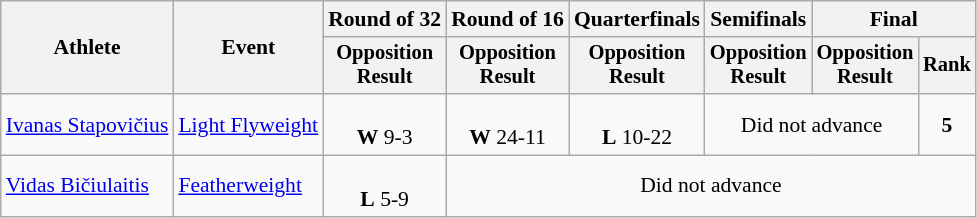<table class="wikitable" style="font-size:90%">
<tr>
<th rowspan="2">Athlete</th>
<th rowspan="2">Event</th>
<th>Round of 32</th>
<th>Round of 16</th>
<th>Quarterfinals</th>
<th>Semifinals</th>
<th colspan=2>Final</th>
</tr>
<tr style="font-size:95%">
<th>Opposition<br>Result</th>
<th>Opposition<br>Result</th>
<th>Opposition<br>Result</th>
<th>Opposition<br>Result</th>
<th>Opposition<br>Result</th>
<th>Rank</th>
</tr>
<tr align=center>
<td align=left><a href='#'>Ivanas Stapovičius</a></td>
<td align=left><a href='#'>Light Flyweight</a></td>
<td> <br><strong>W</strong> 9-3</td>
<td> <br><strong>W</strong> 24-11</td>
<td> <br><strong>L</strong> 10-22</td>
<td colspan=2 align=center>Did not advance</td>
<td><strong>5</strong></td>
</tr>
<tr align=center>
<td align=left><a href='#'>Vidas Bičiulaitis</a></td>
<td align=left><a href='#'>Featherweight</a></td>
<td> <br><strong>L</strong> 5-9</td>
<td colspan=5 align=center>Did not advance</td>
</tr>
</table>
